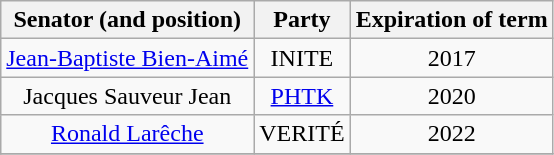<table class="wikitable" style="text-align:center;">
<tr>
<th>Senator (and position)</th>
<th>Party</th>
<th>Expiration of term</th>
</tr>
<tr>
<td><a href='#'>Jean-Baptiste Bien-Aimé</a></td>
<td>INITE</td>
<td>2017</td>
</tr>
<tr>
<td>Jacques Sauveur Jean</td>
<td><a href='#'>PHTK</a></td>
<td>2020</td>
</tr>
<tr>
<td><a href='#'>Ronald Larêche</a></td>
<td>VERITÉ</td>
<td>2022</td>
</tr>
<tr>
</tr>
</table>
